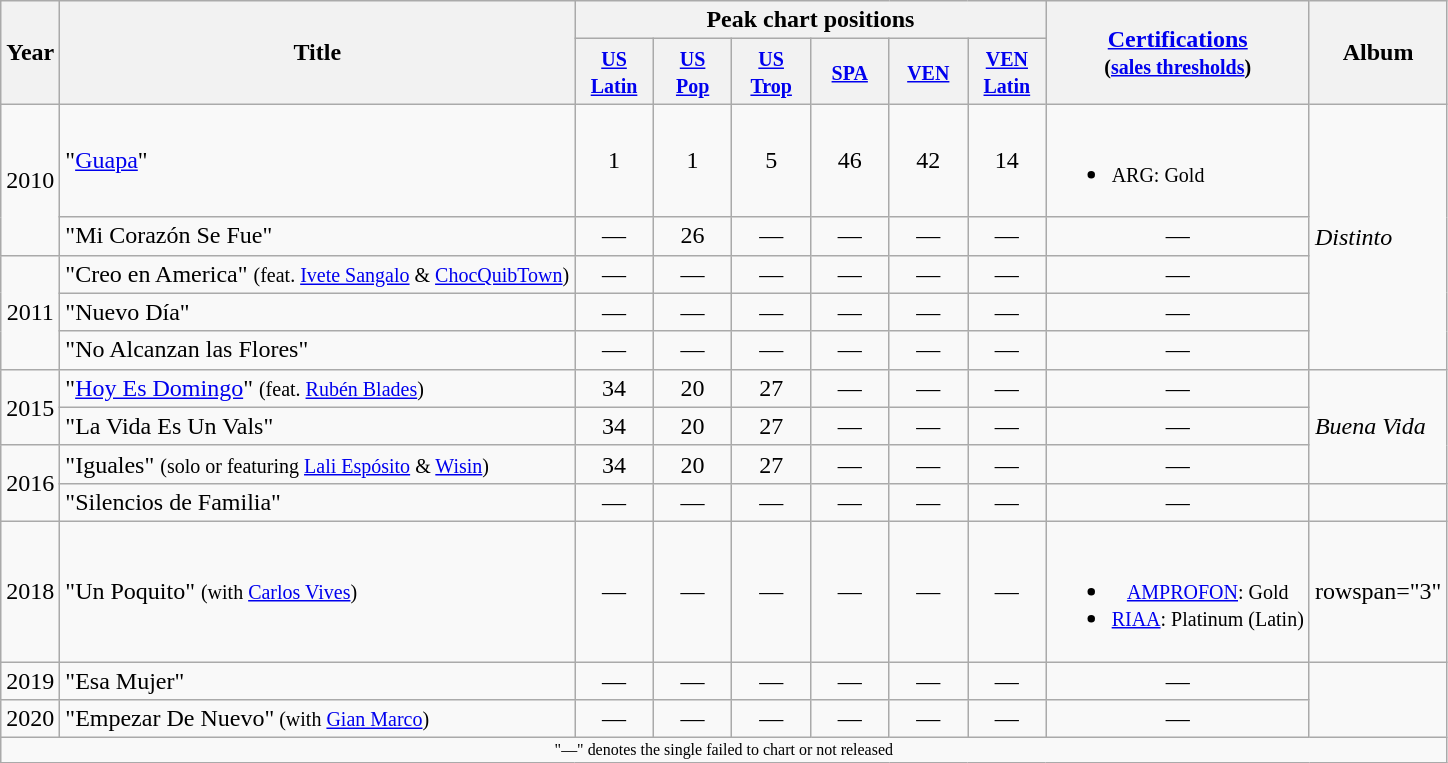<table class="wikitable">
<tr>
<th rowspan="2">Year</th>
<th rowspan="2">Title</th>
<th colspan="6">Peak chart positions</th>
<th rowspan="2"><a href='#'>Certifications</a><br><small>(<a href='#'>sales thresholds</a>)</small></th>
<th rowspan="2">Album</th>
</tr>
<tr>
<th style="width:45px;"><small><a href='#'>US<br>Latin</a></small><br></th>
<th style="width:45px;"><small><a href='#'>US<br>Pop</a></small><br></th>
<th style="width:45px;"><small><a href='#'>US<br>Trop</a></small><br></th>
<th style="width:45px;"><small><a href='#'>SPA</a></small><br></th>
<th style="width:45px;"><small><a href='#'>VEN</a></small><br></th>
<th style="width:45px;"><small><a href='#'>VEN<br>Latin</a></small><br></th>
</tr>
<tr>
<td style="text-align:center;" rowspan="2">2010</td>
<td align="left">"<a href='#'>Guapa</a>"</td>
<td style="text-align:center;">1</td>
<td style="text-align:center;">1</td>
<td style="text-align:center;">5</td>
<td style="text-align:center;">46</td>
<td style="text-align:center;">42</td>
<td style="text-align:center;">14</td>
<td><br><ul><li><small>ARG: Gold</small></li></ul></td>
<td style="text-align:left;" rowspan="5" style="text-align:center;"><em>Distinto</em></td>
</tr>
<tr>
<td align="left">"Mi Corazón Se Fue"</td>
<td style="text-align:center;">—</td>
<td style="text-align:center;">26</td>
<td style="text-align:center;">—</td>
<td style="text-align:center;">—</td>
<td style="text-align:center;">—</td>
<td style="text-align:center;">—</td>
<td style="text-align:center;">—</td>
</tr>
<tr>
<td style="text-align:center;" rowspan="3">2011</td>
<td align="left">"Creo en America" <small>(feat. <a href='#'>Ivete Sangalo</a> & <a href='#'>ChocQuibTown</a>)</small></td>
<td style="text-align:center;">—</td>
<td style="text-align:center;">—</td>
<td style="text-align:center;">—</td>
<td style="text-align:center;">—</td>
<td style="text-align:center;">—</td>
<td style="text-align:center;">—</td>
<td style="text-align:center;">—</td>
</tr>
<tr>
<td align="left">"Nuevo Día"</td>
<td style="text-align:center;">—</td>
<td style="text-align:center;">—</td>
<td style="text-align:center;">—</td>
<td style="text-align:center;">—</td>
<td style="text-align:center;">—</td>
<td style="text-align:center;">—</td>
<td style="text-align:center;">—</td>
</tr>
<tr>
<td align="left">"No Alcanzan las Flores"</td>
<td style="text-align:center;">—</td>
<td style="text-align:center;">—</td>
<td style="text-align:center;">—</td>
<td style="text-align:center;">—</td>
<td style="text-align:center;">—</td>
<td style="text-align:center;">—</td>
<td style="text-align:center;">—</td>
</tr>
<tr>
<td style="text-align:center;" rowspan="2">2015</td>
<td align="left">"<a href='#'>Hoy Es Domingo</a>" <small>(feat. <a href='#'>Rubén Blades</a>)</small></td>
<td style="text-align:center;">34</td>
<td style="text-align:center;">20</td>
<td style="text-align:center;">27</td>
<td style="text-align:center;">—</td>
<td style="text-align:center;">—</td>
<td style="text-align:center;">—</td>
<td style="text-align:center;">—</td>
<td style="text-align:left;" rowspan="3" style="text-align:center;"><em>Buena Vida</em></td>
</tr>
<tr>
<td align="left">"La Vida Es Un Vals"</td>
<td style="text-align:center;">34</td>
<td style="text-align:center;">20</td>
<td style="text-align:center;">27</td>
<td style="text-align:center;">—</td>
<td style="text-align:center;">—</td>
<td style="text-align:center;">—</td>
<td style="text-align:center;">—</td>
</tr>
<tr>
<td style="text-align:center;" rowspan="2">2016</td>
<td align="left">"Iguales" <small> (solo or featuring <a href='#'>Lali Espósito</a> & <a href='#'>Wisin</a>)</small></td>
<td style="text-align:center;">34</td>
<td style="text-align:center;">20</td>
<td style="text-align:center;">27</td>
<td style="text-align:center;">—</td>
<td style="text-align:center;">—</td>
<td style="text-align:center;">—</td>
<td style="text-align:center;">—</td>
</tr>
<tr>
<td align="left">"Silencios de Familia"</td>
<td style="text-align:center;">—</td>
<td style="text-align:center;">—</td>
<td style="text-align:center;">—</td>
<td style="text-align:center;">—</td>
<td style="text-align:center;">—</td>
<td style="text-align:center;">—</td>
<td style="text-align:center;">—</td>
<td></td>
</tr>
<tr>
<td>2018</td>
<td align="left">"Un Poquito" <small> (with <a href='#'>Carlos Vives</a>)</small></td>
<td style="text-align:center;">—</td>
<td style="text-align:center;">—</td>
<td style="text-align:center;">—</td>
<td style="text-align:center;">—</td>
<td style="text-align:center;">—</td>
<td style="text-align:center;">—</td>
<td style="text-align:center;"><br><ul><li><small><a href='#'>AMPROFON</a>: Gold</small></li><li><small><a href='#'>RIAA</a>: Platinum (Latin)</small></li></ul></td>
<td>rowspan="3" </td>
</tr>
<tr>
<td>2019</td>
<td align="left">"Esa Mujer"</td>
<td style="text-align:center;">—</td>
<td style="text-align:center;">—</td>
<td style="text-align:center;">—</td>
<td style="text-align:center;">—</td>
<td style="text-align:center;">—</td>
<td style="text-align:center;">—</td>
<td style="text-align:center;">—</td>
</tr>
<tr>
<td>2020</td>
<td align="left">"Empezar De Nuevo"<small> (with <a href='#'>Gian Marco</a>)</small></td>
<td style="text-align:center;">—</td>
<td style="text-align:center;">—</td>
<td style="text-align:center;">—</td>
<td style="text-align:center;">—</td>
<td style="text-align:center;">—</td>
<td style="text-align:center;">—</td>
<td style="text-align:center;">—</td>
</tr>
<tr>
<td colspan="40" style="text-align:center; font-size:8pt;">"—" denotes the single failed to chart or not released</td>
</tr>
</table>
